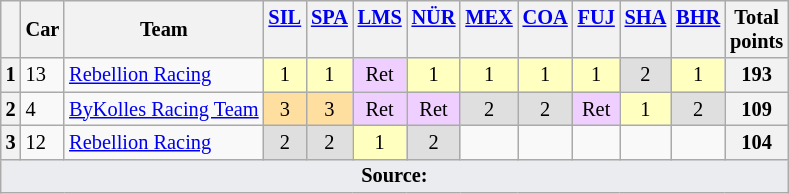<table class="wikitable" style="font-size: 85%; text-align:center;">
<tr valign="top">
<th valign=middle></th>
<th valign=middle>Car</th>
<th valign=middle>Team</th>
<th><a href='#'>SIL</a><br></th>
<th><a href='#'>SPA</a><br></th>
<th><a href='#'>LMS</a><br></th>
<th><a href='#'>NÜR</a><br></th>
<th><a href='#'>MEX</a><br></th>
<th><a href='#'>COA</a><br></th>
<th><a href='#'>FUJ</a><br></th>
<th><a href='#'>SHA</a><br></th>
<th><a href='#'>BHR</a><br></th>
<th valign=middle>Total<br>points</th>
</tr>
<tr>
<th>1</th>
<td align=left>13</td>
<td align=left> <a href='#'>Rebellion Racing</a></td>
<td style="background:#FFFFBF;">1</td>
<td style="background:#FFFFBF;">1</td>
<td style="background:#EFCFFF;">Ret</td>
<td style="background:#FFFFBF;">1</td>
<td style="background:#FFFFBF;">1</td>
<td style="background:#FFFFBF;">1</td>
<td style="background:#FFFFBF;">1</td>
<td style="background:#DFDFDF;">2</td>
<td style="background:#FFFFBF;">1</td>
<th><strong>193</strong></th>
</tr>
<tr>
<th>2</th>
<td align=left>4</td>
<td align=left> <a href='#'>ByKolles Racing Team</a></td>
<td style="background:#FFDF9F;">3</td>
<td style="background:#FFDF9F;">3</td>
<td style="background:#EFCFFF;">Ret</td>
<td style="background:#EFCFFF;">Ret</td>
<td style="background:#DFDFDF;">2</td>
<td style="background:#DFDFDF;">2</td>
<td style="background:#EFCFFF;">Ret</td>
<td style="background:#FFFFBF;">1</td>
<td style="background:#DFDFDF;">2</td>
<th><strong>109</strong></th>
</tr>
<tr>
<th>3</th>
<td align=left>12</td>
<td align=left> <a href='#'>Rebellion Racing</a></td>
<td style="background:#DFDFDF;">2</td>
<td style="background:#DFDFDF;">2</td>
<td style="background:#FFFFBF;">1</td>
<td style="background:#DFDFDF;">2</td>
<td></td>
<td></td>
<td></td>
<td></td>
<td></td>
<th><strong>104</strong></th>
</tr>
<tr class="sortbottom">
<td colspan="13" style="background-color:#EAECF0;text-align:center"><strong>Source:</strong></td>
</tr>
</table>
